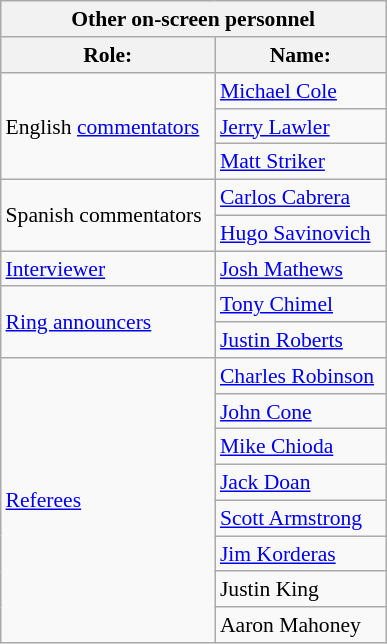<table align="right" class="wikitable" style="border:1px; font-size:90%; margin-left:1em;">
<tr>
<th colspan=2 width=250>Other on-screen personnel</th>
</tr>
<tr>
<th>Role:</th>
<th>Name:</th>
</tr>
<tr>
<td rowspan=3>English <a href='#'>commentators</a></td>
<td><a href='#'>Michael Cole</a></td>
</tr>
<tr>
<td><a href='#'>Jerry Lawler</a></td>
</tr>
<tr>
<td><a href='#'>Matt Striker</a></td>
</tr>
<tr>
<td rowspan=2>Spanish commentators</td>
<td><a href='#'>Carlos Cabrera</a></td>
</tr>
<tr>
<td><a href='#'>Hugo Savinovich</a></td>
</tr>
<tr>
<td><a href='#'>Interviewer</a></td>
<td><a href='#'>Josh Mathews</a></td>
</tr>
<tr>
<td rowspan=2><a href='#'>Ring announcers</a></td>
<td><a href='#'>Tony Chimel</a></td>
</tr>
<tr>
<td><a href='#'>Justin Roberts</a></td>
</tr>
<tr>
<td rowspan=8><a href='#'>Referees</a></td>
<td><a href='#'>Charles Robinson</a></td>
</tr>
<tr>
<td><a href='#'>John Cone</a></td>
</tr>
<tr>
<td><a href='#'>Mike Chioda</a></td>
</tr>
<tr>
<td><a href='#'>Jack Doan</a></td>
</tr>
<tr>
<td><a href='#'>Scott Armstrong</a></td>
</tr>
<tr>
<td><a href='#'>Jim Korderas</a></td>
</tr>
<tr>
<td>Justin King</td>
</tr>
<tr>
<td>Aaron Mahoney</td>
</tr>
</table>
